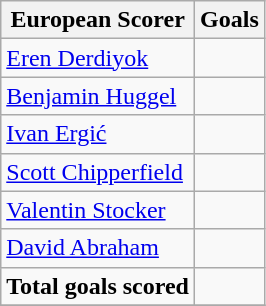<table class="wikitable">
<tr>
<th>European Scorer</th>
<th>Goals</th>
</tr>
<tr>
<td> <a href='#'>Eren Derdiyok</a></td>
<td></td>
</tr>
<tr>
<td> <a href='#'>Benjamin Huggel</a></td>
<td></td>
</tr>
<tr>
<td> <a href='#'>Ivan Ergić</a></td>
<td></td>
</tr>
<tr>
<td> <a href='#'>Scott Chipperfield</a></td>
<td></td>
</tr>
<tr>
<td> <a href='#'>Valentin Stocker</a></td>
<td></td>
</tr>
<tr>
<td> <a href='#'>David Abraham</a></td>
<td></td>
</tr>
<tr>
<td><strong>Total goals scored</strong></td>
<td></td>
</tr>
<tr>
</tr>
</table>
